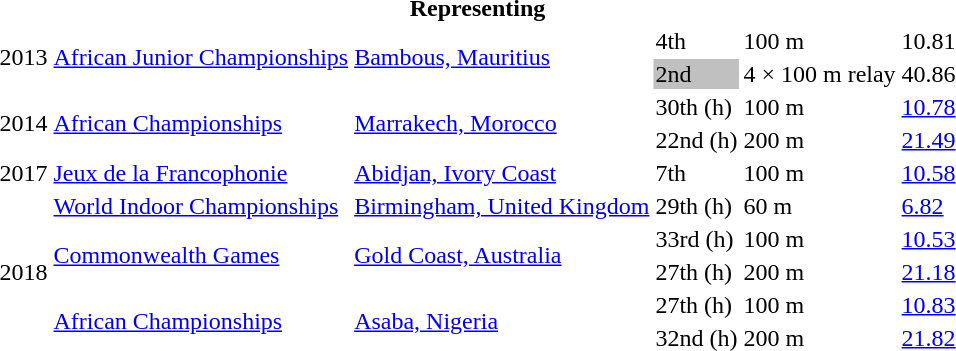<table>
<tr>
<th colspan="6">Representing </th>
</tr>
<tr>
<td rowspan=2>2013</td>
<td rowspan=2><a href='#'>African Junior Championships</a></td>
<td rowspan=2><a href='#'>Bambous, Mauritius</a></td>
<td>4th</td>
<td>100 m</td>
<td>10.81</td>
</tr>
<tr>
<td bgcolor=silver>2nd</td>
<td>4 × 100 m relay</td>
<td>40.86</td>
</tr>
<tr>
<td rowspan=2>2014</td>
<td rowspan=2><a href='#'>African Championships</a></td>
<td rowspan=2><a href='#'>Marrakech, Morocco</a></td>
<td>30th (h)</td>
<td>100 m</td>
<td><a href='#'>10.78</a></td>
</tr>
<tr>
<td>22nd (h)</td>
<td>200 m</td>
<td><a href='#'>21.49</a></td>
</tr>
<tr>
<td>2017</td>
<td><a href='#'>Jeux de la Francophonie</a></td>
<td><a href='#'>Abidjan, Ivory Coast</a></td>
<td>7th</td>
<td>100 m</td>
<td><a href='#'>10.58</a></td>
</tr>
<tr>
<td rowspan=5>2018</td>
<td><a href='#'>World Indoor Championships</a></td>
<td><a href='#'>Birmingham, United Kingdom</a></td>
<td>29th (h)</td>
<td>60 m</td>
<td><a href='#'>6.82</a></td>
</tr>
<tr>
<td rowspan=2><a href='#'>Commonwealth Games</a></td>
<td rowspan=2><a href='#'>Gold Coast, Australia</a></td>
<td>33rd (h)</td>
<td>100 m</td>
<td><a href='#'>10.53</a></td>
</tr>
<tr>
<td>27th (h)</td>
<td>200 m</td>
<td><a href='#'>21.18</a></td>
</tr>
<tr>
<td rowspan=2><a href='#'>African Championships</a></td>
<td rowspan=2><a href='#'>Asaba, Nigeria</a></td>
<td>27th (h)</td>
<td>100 m</td>
<td><a href='#'>10.83</a></td>
</tr>
<tr>
<td>32nd (h)</td>
<td>200 m</td>
<td><a href='#'>21.82</a></td>
</tr>
</table>
